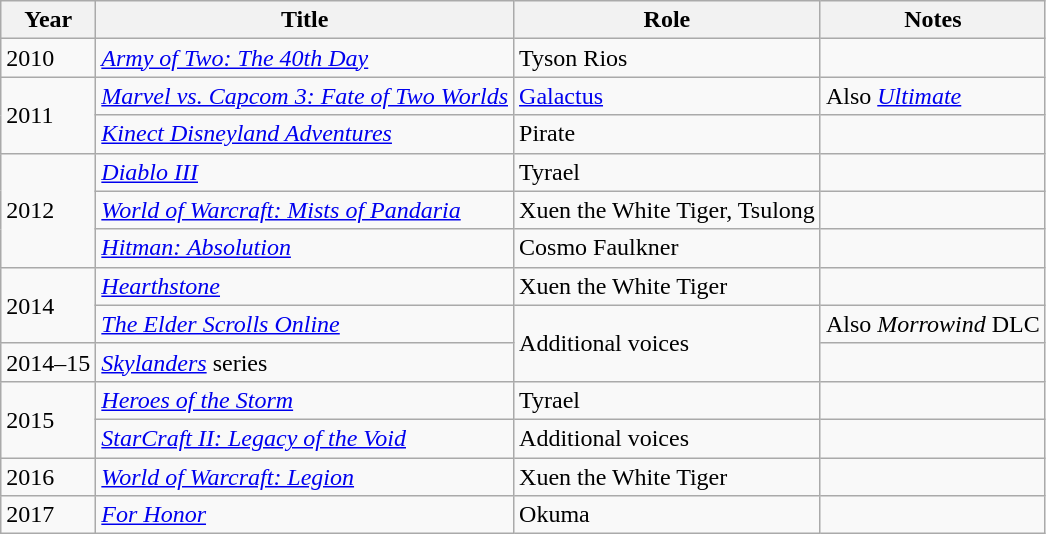<table class="wikitable sortable">
<tr>
<th>Year</th>
<th>Title</th>
<th>Role</th>
<th>Notes</th>
</tr>
<tr>
<td>2010</td>
<td><em><a href='#'>Army of Two: The 40th Day</a></em></td>
<td>Tyson Rios</td>
</tr>
<tr>
<td rowspan="2">2011</td>
<td><em><a href='#'>Marvel vs. Capcom 3: Fate of Two Worlds</a></em></td>
<td><a href='#'>Galactus</a></td>
<td>Also <em><a href='#'>Ultimate</a></em></td>
</tr>
<tr>
<td><em><a href='#'>Kinect Disneyland Adventures</a></em></td>
<td>Pirate</td>
<td></td>
</tr>
<tr>
<td rowspan="3">2012</td>
<td><em><a href='#'>Diablo III</a></em></td>
<td>Tyrael</td>
<td></td>
</tr>
<tr>
<td><em><a href='#'>World of Warcraft: Mists of Pandaria</a></em></td>
<td>Xuen the White Tiger, Tsulong</td>
<td></td>
</tr>
<tr>
<td><em><a href='#'>Hitman: Absolution</a></em></td>
<td>Cosmo Faulkner</td>
<td></td>
</tr>
<tr>
<td rowspan="2">2014</td>
<td><em><a href='#'>Hearthstone</a></em></td>
<td>Xuen the White Tiger</td>
<td></td>
</tr>
<tr>
<td><em><a href='#'>The Elder Scrolls Online</a></em></td>
<td rowspan="2">Additional voices</td>
<td>Also <em>Morrowind</em> DLC</td>
</tr>
<tr>
<td>2014–15</td>
<td><em><a href='#'>Skylanders</a></em> series</td>
<td></td>
</tr>
<tr>
<td rowspan="2">2015</td>
<td><em><a href='#'>Heroes of the Storm</a></em></td>
<td>Tyrael</td>
<td></td>
</tr>
<tr>
<td><em><a href='#'>StarCraft II: Legacy of the Void</a></em></td>
<td>Additional voices</td>
<td></td>
</tr>
<tr>
<td>2016</td>
<td><em><a href='#'>World of Warcraft: Legion</a></em></td>
<td>Xuen the White Tiger</td>
<td></td>
</tr>
<tr>
<td>2017</td>
<td><em><a href='#'>For Honor</a></em></td>
<td>Okuma</td>
<td></td>
</tr>
</table>
